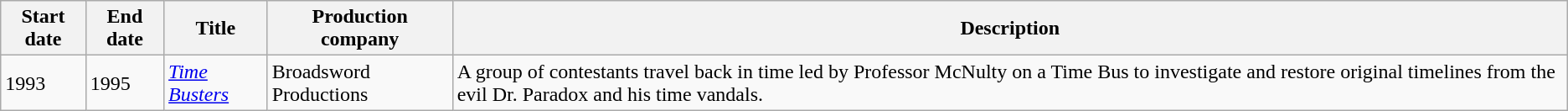<table class="wikitable sortable">
<tr>
<th>Start date</th>
<th>End date</th>
<th>Title</th>
<th>Production company</th>
<th class="unsortable">Description</th>
</tr>
<tr>
<td>1993</td>
<td>1995</td>
<td><em><a href='#'>Time Busters</a></em></td>
<td>Broadsword Productions</td>
<td>A group of contestants travel back in time led by Professor McNulty on a Time Bus to investigate and restore original timelines from the evil Dr. Paradox and his time vandals.</td>
</tr>
</table>
